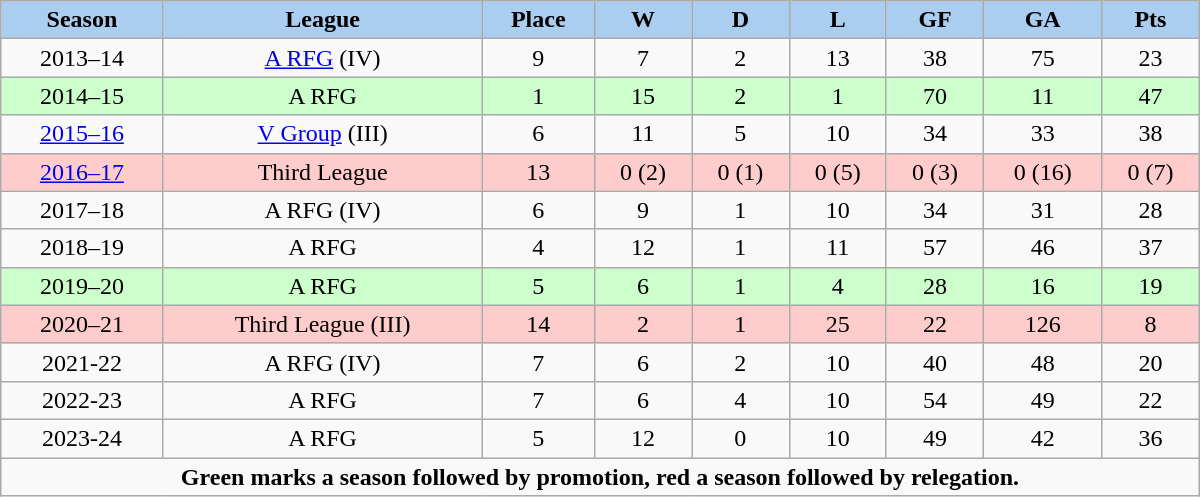<table class="wikitable" width="800px">
<tr>
<th style="background:#ABCDEF;">Season</th>
<th style="background:#ABCDEF;">League</th>
<th style="background:#ABCDEF;">Place</th>
<th style="background:#ABCDEF;">W</th>
<th style="background:#ABCDEF;">D</th>
<th style="background:#ABCDEF;">L</th>
<th style="background:#ABCDEF;">GF</th>
<th style="background:#ABCDEF;">GA</th>
<th style="background:#ABCDEF;">Pts</th>
</tr>
<tr align="center">
<td>2013–14</td>
<td><a href='#'>A RFG</a> (IV)</td>
<td>9</td>
<td>7</td>
<td>2</td>
<td>13</td>
<td>38</td>
<td>75</td>
<td>23</td>
</tr>
<tr align="center" style="background:#ccffcc;">
<td>2014–15</td>
<td Regional Football Groups>A RFG</td>
<td>1</td>
<td>15</td>
<td>2</td>
<td>1</td>
<td>70</td>
<td>11</td>
<td>47</td>
</tr>
<tr align="center">
<td><a href='#'>2015–16</a></td>
<td><a href='#'>V Group</a> (III)</td>
<td>6</td>
<td>11</td>
<td>5</td>
<td>10</td>
<td>34</td>
<td>33</td>
<td>38</td>
</tr>
<tr align="center" style="background:#ffcccc;">
<td><a href='#'>2016–17</a></td>
<td Third Amateur Football League (Bulgaria)>Third League</td>
<td>13</td>
<td>0 (2)</td>
<td>0 (1)</td>
<td>0 (5)</td>
<td>0 (3)</td>
<td>0 (16)</td>
<td>0 (7)</td>
</tr>
<tr align="center">
<td>2017–18</td>
<td Regional Football Groups>A RFG (IV)</td>
<td>6</td>
<td>9</td>
<td>1</td>
<td>10</td>
<td>34</td>
<td>31</td>
<td>28</td>
</tr>
<tr align="center">
<td>2018–19</td>
<td Regional Football Groups>A RFG</td>
<td>4</td>
<td>12</td>
<td>1</td>
<td>11</td>
<td>57</td>
<td>46</td>
<td>37</td>
</tr>
<tr align="center" style="background:#ccffcc;">
<td>2019–20</td>
<td Regional Football Groups>A RFG</td>
<td>5</td>
<td>6</td>
<td>1</td>
<td>4</td>
<td>28</td>
<td>16</td>
<td>19</td>
</tr>
<tr align="center" style="background:#ffcccc;">
<td 2020–21 Third Amateur Football League (Bulgaria)>2020–21</td>
<td Third Amateur Football League (Bulgaria)>Third League (III)</td>
<td>14</td>
<td>2</td>
<td>1</td>
<td>25</td>
<td>22</td>
<td>126</td>
<td>8</td>
</tr>
<tr align="center">
<td>2021-22</td>
<td Regional Football Groups>A RFG (IV)</td>
<td>7</td>
<td>6</td>
<td>2</td>
<td>10</td>
<td>40</td>
<td>48</td>
<td>20</td>
</tr>
<tr align="center">
<td>2022-23</td>
<td Regional Football Groups>A RFG</td>
<td>7</td>
<td>6</td>
<td>4</td>
<td>10</td>
<td>54</td>
<td>49</td>
<td>22</td>
</tr>
<tr align="center">
<td>2023-24</td>
<td Regional Football Groups>A RFG</td>
<td>5</td>
<td>12</td>
<td>0</td>
<td>10</td>
<td>49</td>
<td>42</td>
<td>36</td>
</tr>
<tr>
<td colspan="12" align="center"><strong>Green marks a season followed by promotion, red a season followed by relegation.</strong></td>
</tr>
</table>
